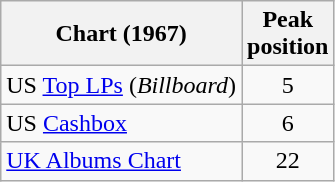<table class="wikitable">
<tr>
<th>Chart (1967)</th>
<th>Peak<br>position</th>
</tr>
<tr>
<td>US <a href='#'>Top LPs</a> (<em>Billboard</em>)</td>
<td align="center">5</td>
</tr>
<tr>
<td>US <a href='#'>Cashbox</a></td>
<td align="center">6</td>
</tr>
<tr>
<td><a href='#'>UK Albums Chart</a></td>
<td align="center">22</td>
</tr>
</table>
